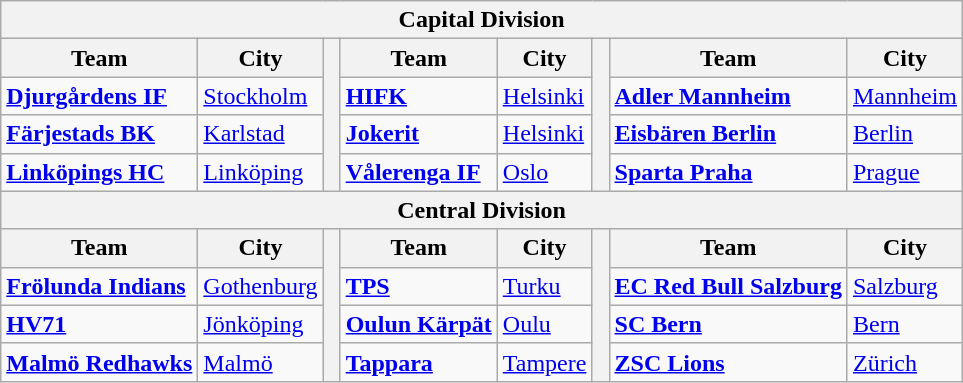<table class="wikitable">
<tr>
<th colspan="8">Capital Division</th>
</tr>
<tr>
<th>Team</th>
<th>City</th>
<th rowspan="4"> </th>
<th>Team</th>
<th>City</th>
<th rowspan="4"> </th>
<th>Team</th>
<th>City</th>
</tr>
<tr>
<td> <strong><a href='#'>Djurgårdens IF</a></strong></td>
<td><a href='#'>Stockholm</a></td>
<td> <strong><a href='#'>HIFK</a></strong></td>
<td><a href='#'>Helsinki</a></td>
<td> <strong><a href='#'>Adler Mannheim</a></strong></td>
<td><a href='#'>Mannheim</a></td>
</tr>
<tr>
<td> <strong><a href='#'>Färjestads BK</a></strong></td>
<td><a href='#'>Karlstad</a></td>
<td> <strong><a href='#'>Jokerit</a></strong></td>
<td><a href='#'>Helsinki</a></td>
<td> <strong><a href='#'>Eisbären Berlin</a></strong></td>
<td><a href='#'>Berlin</a></td>
</tr>
<tr>
<td> <strong><a href='#'>Linköpings HC</a></strong></td>
<td><a href='#'>Linköping</a></td>
<td> <strong><a href='#'>Vålerenga IF</a></strong></td>
<td><a href='#'>Oslo</a></td>
<td> <strong><a href='#'>Sparta Praha</a></strong></td>
<td><a href='#'>Prague</a></td>
</tr>
<tr>
<th colspan="8">Central Division</th>
</tr>
<tr>
<th>Team</th>
<th>City</th>
<th rowspan="4"> </th>
<th>Team</th>
<th>City</th>
<th rowspan="4"> </th>
<th>Team</th>
<th>City</th>
</tr>
<tr>
<td> <strong><a href='#'>Frölunda Indians</a></strong></td>
<td><a href='#'>Gothenburg</a></td>
<td> <strong><a href='#'>TPS</a></strong></td>
<td><a href='#'>Turku</a></td>
<td> <strong><a href='#'>EC Red Bull Salzburg</a></strong></td>
<td><a href='#'>Salzburg</a></td>
</tr>
<tr>
<td> <strong><a href='#'>HV71</a></strong></td>
<td><a href='#'>Jönköping</a></td>
<td> <strong><a href='#'>Oulun Kärpät</a></strong></td>
<td><a href='#'>Oulu</a></td>
<td> <strong><a href='#'>SC Bern</a></strong></td>
<td><a href='#'>Bern</a></td>
</tr>
<tr>
<td> <strong><a href='#'>Malmö Redhawks</a></strong></td>
<td><a href='#'>Malmö</a></td>
<td> <strong><a href='#'>Tappara</a></strong></td>
<td><a href='#'>Tampere</a></td>
<td> <strong><a href='#'>ZSC Lions</a></strong></td>
<td><a href='#'>Zürich</a></td>
</tr>
</table>
